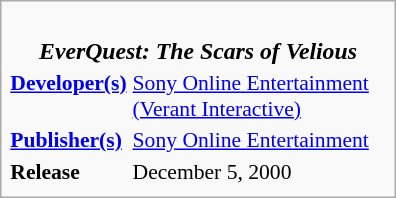<table class="infobox" style="float:right; width:264px; font-size:90%;">
<tr>
<td colspan=2 style="font-size:110%; text-align:center;"><br><strong><em>EverQuest: The Scars of Velious</em></strong><br></td>
</tr>
<tr>
<td><strong><a href='#'>Developer(s)</a></strong></td>
<td><a href='#'>Sony Online Entertainment (Verant Interactive)</a></td>
</tr>
<tr>
<td><strong><a href='#'>Publisher(s)</a></strong></td>
<td><a href='#'>Sony Online Entertainment</a></td>
</tr>
<tr>
<td><strong>Release</strong></td>
<td>December 5, 2000</td>
</tr>
<tr>
</tr>
</table>
